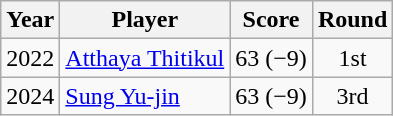<table class="wikitable">
<tr>
<th>Year</th>
<th>Player</th>
<th>Score</th>
<th>Round</th>
</tr>
<tr>
<td>2022</td>
<td><a href='#'>Atthaya Thitikul</a></td>
<td>63 (−9)</td>
<td align=center>1st</td>
</tr>
<tr>
<td>2024</td>
<td><a href='#'>Sung Yu-jin</a></td>
<td>63 (−9)</td>
<td align=center>3rd</td>
</tr>
</table>
